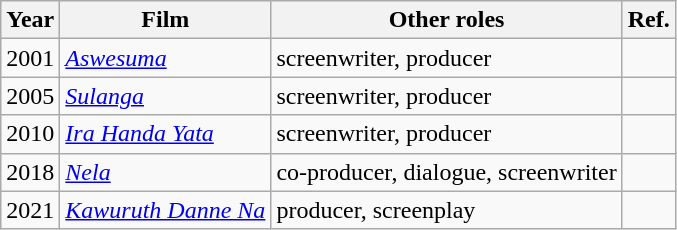<table class="wikitable">
<tr>
<th>Year</th>
<th>Film</th>
<th>Other roles</th>
<th>Ref.</th>
</tr>
<tr>
<td>2001</td>
<td><em><a href='#'>Aswesuma</a></em></td>
<td>screenwriter, producer</td>
<td></td>
</tr>
<tr>
<td>2005</td>
<td><em><a href='#'>Sulanga</a></em></td>
<td>screenwriter, producer</td>
<td></td>
</tr>
<tr>
<td>2010</td>
<td><em><a href='#'>Ira Handa Yata</a></em></td>
<td>screenwriter, producer</td>
<td></td>
</tr>
<tr>
<td>2018</td>
<td><em><a href='#'>Nela</a></em></td>
<td>co-producer, dialogue, screenwriter</td>
<td></td>
</tr>
<tr>
<td>2021</td>
<td><em><a href='#'>Kawuruth Danne Na</a></em></td>
<td>producer, screenplay</td>
<td></td>
</tr>
</table>
